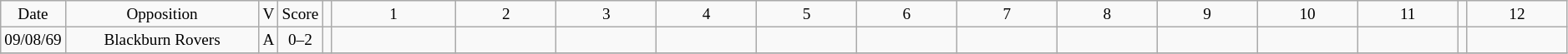<table class="wikitable" style="font-size: 80%; text-align: center;">
<tr style="text-align:center;">
<td style="width:10px; ">Date</td>
<td style="width:150px; ">Opposition</td>
<td style="width:5px; ">V</td>
<td style="width:5px; ">Score</td>
<td style="width:1px; text-align:center;"></td>
<td style="width:95px; ">1</td>
<td style="width:75px; ">2</td>
<td style="width:75px; ">3</td>
<td style="width:75px; ">4</td>
<td style="width:75px; ">5</td>
<td style="width:75px; ">6</td>
<td style="width:75px; ">7</td>
<td style="width:75px; ">8</td>
<td style="width:75px; ">9</td>
<td style="width:75px; ">10</td>
<td style="width:75px; ">11</td>
<td style="width:1px; text-align:center;"></td>
<td style="width:75px; ">12</td>
</tr>
<tr>
<td>09/08/69</td>
<td>Blackburn Rovers</td>
<td>A</td>
<td>0–2</td>
<td></td>
<td></td>
<td></td>
<td></td>
<td></td>
<td></td>
<td></td>
<td></td>
<td></td>
<td></td>
<td></td>
<td></td>
<td></td>
<td></td>
</tr>
<tr>
</tr>
</table>
